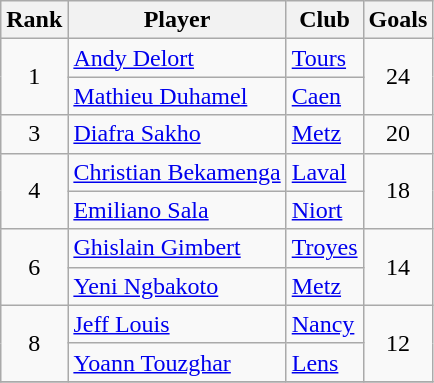<table class="wikitable" style="text-align:center">
<tr>
<th>Rank</th>
<th>Player</th>
<th>Club</th>
<th>Goals</th>
</tr>
<tr>
<td rowspan="2">1</td>
<td align="left"> <a href='#'>Andy Delort</a></td>
<td align="left"><a href='#'>Tours</a></td>
<td rowspan="2">24</td>
</tr>
<tr>
<td align="left"> <a href='#'>Mathieu Duhamel</a></td>
<td align="left"><a href='#'>Caen</a></td>
</tr>
<tr>
<td rowspan="1">3</td>
<td align="left"> <a href='#'>Diafra Sakho</a></td>
<td align="left"><a href='#'>Metz</a></td>
<td rowspan="1">20</td>
</tr>
<tr>
<td rowspan="2">4</td>
<td align="left"> <a href='#'>Christian Bekamenga</a></td>
<td align="left"><a href='#'>Laval</a></td>
<td rowspan="2">18</td>
</tr>
<tr>
<td align="left"> <a href='#'>Emiliano Sala</a></td>
<td align="left"><a href='#'>Niort</a></td>
</tr>
<tr>
<td rowspan="2">6</td>
<td align="left"> <a href='#'>Ghislain Gimbert</a></td>
<td align="left"><a href='#'>Troyes</a></td>
<td rowspan="2">14</td>
</tr>
<tr>
<td align="left"> <a href='#'>Yeni Ngbakoto</a></td>
<td align="left"><a href='#'>Metz</a></td>
</tr>
<tr>
<td rowspan="2">8</td>
<td align="left"> <a href='#'>Jeff Louis</a></td>
<td align="left"><a href='#'>Nancy</a></td>
<td rowspan="2">12</td>
</tr>
<tr>
<td align="left"> <a href='#'>Yoann Touzghar</a></td>
<td align="left"><a href='#'>Lens</a></td>
</tr>
<tr>
</tr>
</table>
